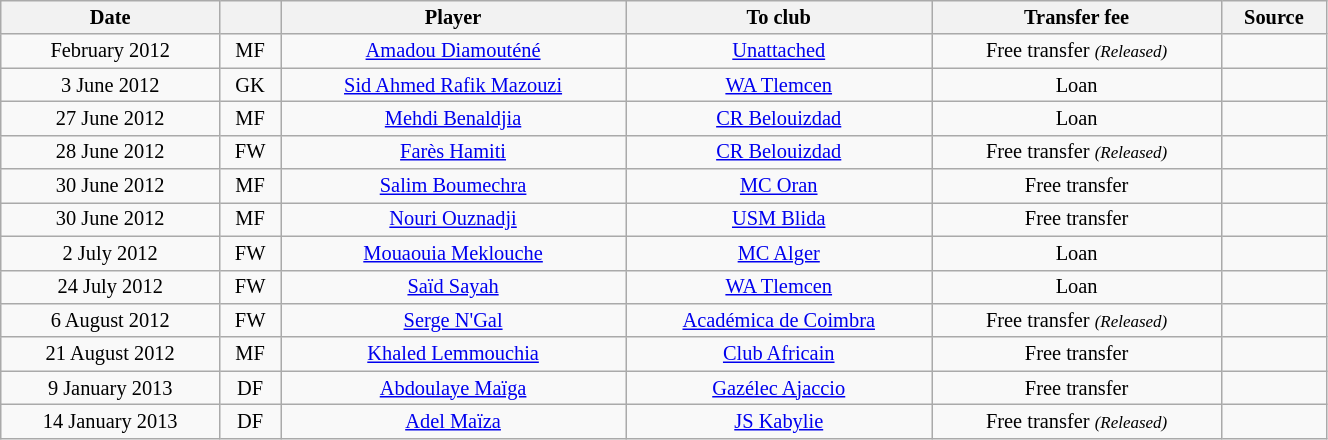<table class="wikitable sortable" style="width:70%; text-align:center; font-size:85%; text-align:centre;">
<tr>
<th>Date</th>
<th></th>
<th>Player</th>
<th>To club</th>
<th>Transfer fee</th>
<th>Source</th>
</tr>
<tr>
<td>February 2012</td>
<td>MF</td>
<td> <a href='#'>Amadou Diamouténé</a></td>
<td><a href='#'>Unattached</a></td>
<td>Free transfer <small><em>(Released)</em></small></td>
<td></td>
</tr>
<tr>
<td>3 June 2012</td>
<td>GK</td>
<td> <a href='#'>Sid Ahmed Rafik Mazouzi</a></td>
<td><a href='#'>WA Tlemcen</a></td>
<td>Loan</td>
<td></td>
</tr>
<tr>
<td>27 June 2012</td>
<td>MF</td>
<td> <a href='#'>Mehdi Benaldjia</a></td>
<td><a href='#'>CR Belouizdad</a></td>
<td>Loan</td>
<td></td>
</tr>
<tr>
<td>28 June 2012</td>
<td>FW</td>
<td> <a href='#'>Farès Hamiti</a></td>
<td><a href='#'>CR Belouizdad</a></td>
<td>Free transfer <small><em>(Released)</em></small></td>
<td></td>
</tr>
<tr>
<td>30 June 2012</td>
<td>MF</td>
<td> <a href='#'>Salim Boumechra</a></td>
<td><a href='#'>MC Oran</a></td>
<td>Free transfer</td>
<td></td>
</tr>
<tr>
<td>30 June 2012</td>
<td>MF</td>
<td> <a href='#'>Nouri Ouznadji</a></td>
<td><a href='#'>USM Blida</a></td>
<td>Free transfer</td>
<td></td>
</tr>
<tr>
<td>2 July 2012</td>
<td>FW</td>
<td> <a href='#'>Mouaouia Meklouche</a></td>
<td><a href='#'>MC Alger</a></td>
<td>Loan</td>
<td></td>
</tr>
<tr>
<td>24 July 2012</td>
<td>FW</td>
<td> <a href='#'>Saïd Sayah</a></td>
<td><a href='#'>WA Tlemcen</a></td>
<td>Loan</td>
<td></td>
</tr>
<tr>
<td>6 August 2012</td>
<td>FW</td>
<td> <a href='#'>Serge N'Gal</a></td>
<td> <a href='#'>Académica de Coimbra</a></td>
<td>Free transfer <small><em>(Released)</em></small></td>
<td></td>
</tr>
<tr>
<td>21 August 2012</td>
<td>MF</td>
<td> <a href='#'>Khaled Lemmouchia</a></td>
<td> <a href='#'>Club Africain</a></td>
<td>Free transfer</td>
<td></td>
</tr>
<tr>
<td>9 January 2013</td>
<td>DF</td>
<td> <a href='#'>Abdoulaye Maïga</a></td>
<td> <a href='#'>Gazélec Ajaccio</a></td>
<td>Free transfer</td>
<td></td>
</tr>
<tr>
<td>14 January 2013</td>
<td>DF</td>
<td> <a href='#'>Adel Maïza</a></td>
<td><a href='#'>JS Kabylie</a></td>
<td>Free transfer <small><em>(Released)</em></small></td>
<td></td>
</tr>
</table>
